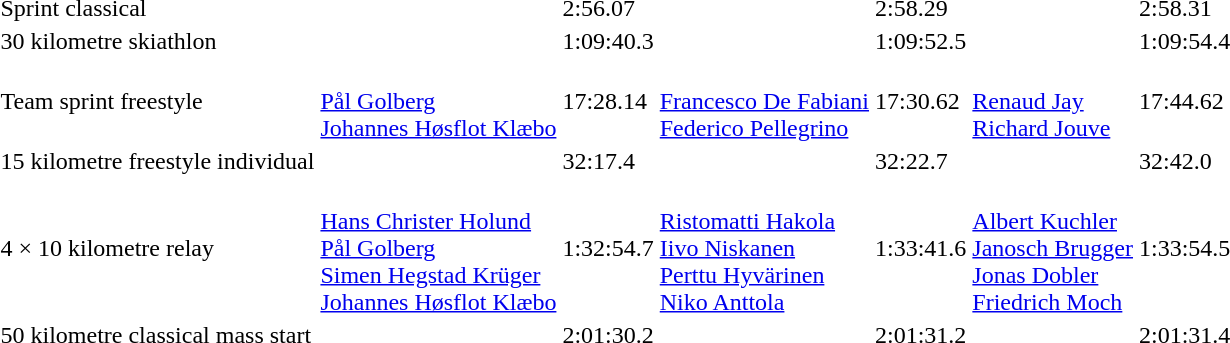<table>
<tr>
<td>Sprint classical <br></td>
<td></td>
<td>2:56.07</td>
<td></td>
<td>2:58.29</td>
<td></td>
<td>2:58.31</td>
</tr>
<tr>
<td>30 kilometre skiathlon <br></td>
<td></td>
<td>1:09:40.3</td>
<td></td>
<td>1:09:52.5</td>
<td></td>
<td>1:09:54.4</td>
</tr>
<tr>
<td>Team sprint freestyle<br></td>
<td><br><a href='#'>Pål Golberg</a><br><a href='#'>Johannes Høsflot Klæbo</a></td>
<td>17:28.14</td>
<td><br><a href='#'>Francesco De Fabiani</a><br><a href='#'>Federico Pellegrino</a></td>
<td>17:30.62</td>
<td><br><a href='#'>Renaud Jay</a><br><a href='#'>Richard Jouve</a></td>
<td>17:44.62</td>
</tr>
<tr>
<td>15 kilometre freestyle individual<br></td>
<td></td>
<td>32:17.4</td>
<td></td>
<td>32:22.7</td>
<td></td>
<td>32:42.0</td>
</tr>
<tr>
<td>4 × 10 kilometre relay<br></td>
<td><br><a href='#'>Hans Christer Holund</a><br><a href='#'>Pål Golberg</a><br><a href='#'>Simen Hegstad Krüger</a><br><a href='#'>Johannes Høsflot Klæbo</a></td>
<td>1:32:54.7</td>
<td><br><a href='#'>Ristomatti Hakola</a><br><a href='#'>Iivo Niskanen</a><br><a href='#'>Perttu Hyvärinen</a><br><a href='#'>Niko Anttola</a></td>
<td>1:33:41.6</td>
<td><br><a href='#'>Albert Kuchler</a><br><a href='#'>Janosch Brugger</a><br><a href='#'>Jonas Dobler</a><br><a href='#'>Friedrich Moch</a></td>
<td>1:33:54.5</td>
</tr>
<tr>
<td>50 kilometre classical mass start<br></td>
<td></td>
<td>2:01:30.2</td>
<td></td>
<td>2:01:31.2</td>
<td></td>
<td>2:01:31.4</td>
</tr>
</table>
